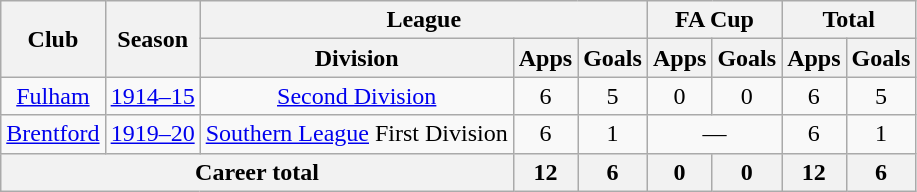<table class="wikitable" style="text-align: center;">
<tr>
<th rowspan="2">Club</th>
<th rowspan="2">Season</th>
<th colspan="3">League</th>
<th colspan="2">FA Cup</th>
<th colspan="2">Total</th>
</tr>
<tr>
<th>Division</th>
<th>Apps</th>
<th>Goals</th>
<th>Apps</th>
<th>Goals</th>
<th>Apps</th>
<th>Goals</th>
</tr>
<tr>
<td><a href='#'>Fulham</a></td>
<td><a href='#'>1914–15</a></td>
<td><a href='#'>Second Division</a></td>
<td>6</td>
<td>5</td>
<td>0</td>
<td>0</td>
<td>6</td>
<td>5</td>
</tr>
<tr>
<td><a href='#'>Brentford</a></td>
<td><a href='#'>1919–20</a></td>
<td><a href='#'>Southern League</a> First Division</td>
<td>6</td>
<td>1</td>
<td colspan="2">—</td>
<td>6</td>
<td>1</td>
</tr>
<tr>
<th colspan="3">Career total</th>
<th>12</th>
<th>6</th>
<th>0</th>
<th>0</th>
<th>12</th>
<th>6</th>
</tr>
</table>
